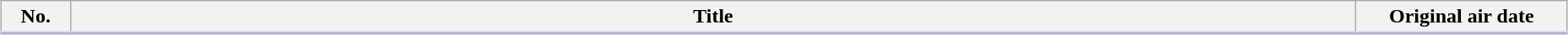<table class="wikitable" style="width:98%; margin:auto; background:#FFF;">
<tr style="border-bottom: 3px solid #CCF;">
<th style="width:3em;">No.</th>
<th>Title</th>
<th style="width:10em;">Original air date</th>
</tr>
<tr>
</tr>
</table>
